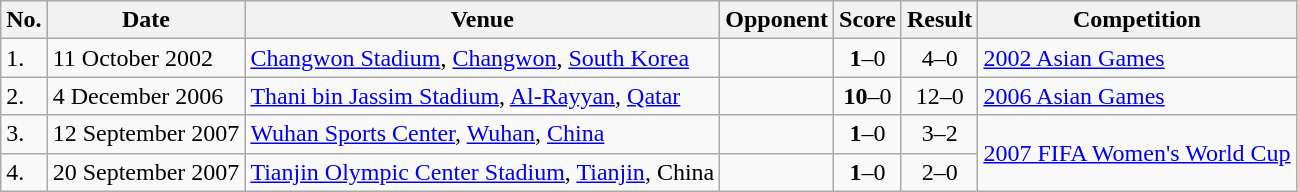<table class="wikitable">
<tr>
<th>No.</th>
<th>Date</th>
<th>Venue</th>
<th>Opponent</th>
<th>Score</th>
<th>Result</th>
<th>Competition</th>
</tr>
<tr>
<td>1.</td>
<td>11 October 2002</td>
<td><a href='#'>Changwon Stadium</a>, <a href='#'>Changwon</a>, <a href='#'>South Korea</a></td>
<td></td>
<td align=center><strong>1</strong>–0</td>
<td align=center>4–0</td>
<td><a href='#'>2002 Asian Games</a></td>
</tr>
<tr>
<td>2.</td>
<td>4 December 2006</td>
<td><a href='#'>Thani bin Jassim Stadium</a>, <a href='#'>Al-Rayyan</a>, <a href='#'>Qatar</a></td>
<td></td>
<td align=center><strong>10</strong>–0</td>
<td align=center>12–0</td>
<td><a href='#'>2006 Asian Games</a></td>
</tr>
<tr>
<td>3.</td>
<td>12 September 2007</td>
<td><a href='#'>Wuhan Sports Center</a>, <a href='#'>Wuhan</a>, <a href='#'>China</a></td>
<td></td>
<td align=center><strong>1</strong>–0</td>
<td align=center>3–2</td>
<td rowspan="2"><a href='#'>2007 FIFA Women's World Cup</a></td>
</tr>
<tr>
<td>4.</td>
<td>20 September 2007</td>
<td><a href='#'>Tianjin Olympic Center Stadium</a>, <a href='#'>Tianjin</a>, China</td>
<td></td>
<td align=center><strong>1</strong>–0</td>
<td align=center>2–0</td>
</tr>
</table>
